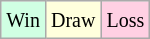<table class="wikitable">
<tr>
<td style="background:#d0ffe3;"><small>Win</small></td>
<td style="background:#ffd;"><small>Draw</small></td>
<td style="background:#ffd0e3;"><small>Loss</small></td>
</tr>
</table>
